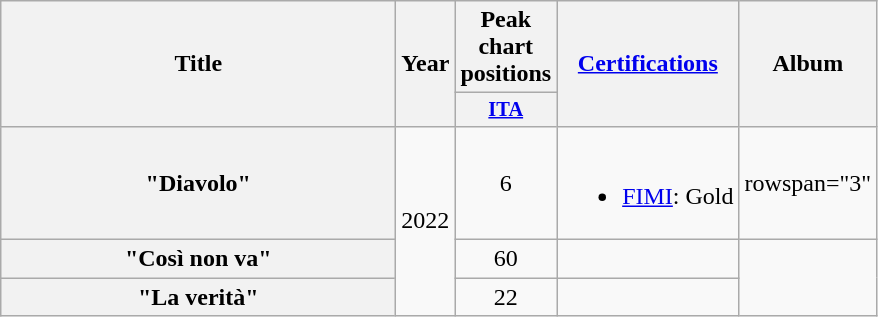<table class="wikitable plainrowheaders" style="text-align:center;">
<tr>
<th rowspan="2" scope="col" style="width:16em;">Title</th>
<th rowspan="2" scope="col" style="width:1em;">Year</th>
<th scope="col">Peak chart positions</th>
<th rowspan="2" scope="col"><a href='#'>Certifications</a></th>
<th rowspan="2">Album</th>
</tr>
<tr>
<th scope="col" style="width:3em;font-size:85%;"><a href='#'>ITA</a><br></th>
</tr>
<tr>
<th scope="row" nowrap="">"Diavolo"<br></th>
<td rowspan="3">2022</td>
<td>6</td>
<td><br><ul><li><a href='#'>FIMI</a>: Gold</li></ul></td>
<td>rowspan="3" </td>
</tr>
<tr>
<th scope="row" nowrap="">"Così non va"<br></th>
<td>60</td>
<td></td>
</tr>
<tr>
<th scope="row" nowrap="">"La verità"<br></th>
<td>22</td>
<td></td>
</tr>
</table>
